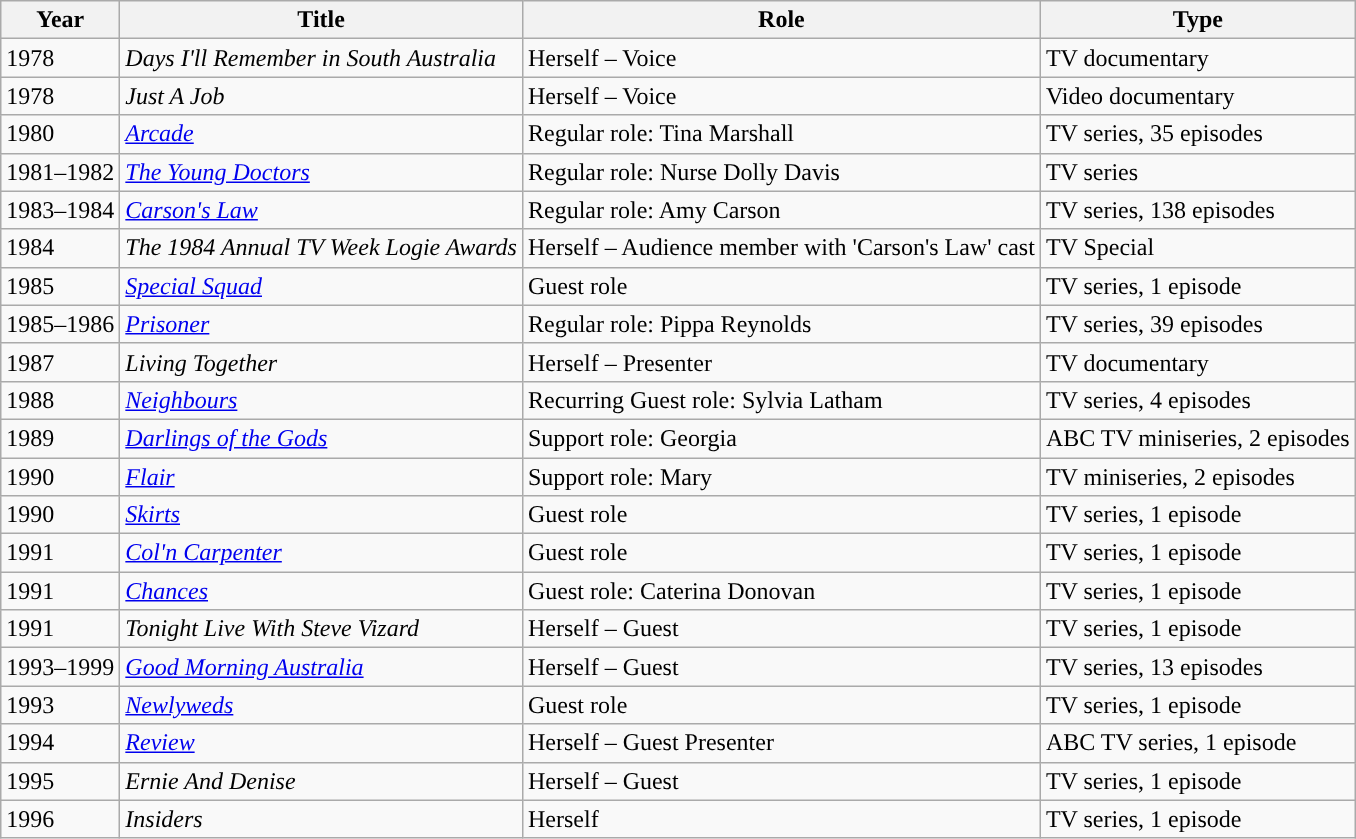<table class="wikitable">
<tr>
<th>Year</th>
<th>Title</th>
<th>Role</th>
<th>Type</th>
</tr>
<tr>
<td>1978</td>
<td><em>Days I'll Remember in South Australia</em></td>
<td>Herself – Voice</td>
<td>TV documentary</td>
</tr>
<tr>
<td>1978</td>
<td><em>Just A Job</em></td>
<td>Herself – Voice</td>
<td>Video documentary</td>
</tr>
<tr>
<td>1980</td>
<td><em><a href='#'>Arcade</a></em></td>
<td>Regular role: Tina Marshall</td>
<td>TV series, 35 episodes</td>
</tr>
<tr>
<td>1981–1982</td>
<td><em><a href='#'>The Young Doctors</a></em></td>
<td>Regular role: Nurse Dolly Davis</td>
<td>TV series</td>
</tr>
<tr>
<td>1983–1984</td>
<td><em><a href='#'>Carson's Law</a></em></td>
<td>Regular role: Amy Carson</td>
<td>TV series, 138 episodes</td>
</tr>
<tr>
<td>1984</td>
<td><em>The 1984 Annual TV Week Logie Awards</em></td>
<td>Herself – Audience member with 'Carson's Law' cast</td>
<td>TV Special</td>
</tr>
<tr>
<td>1985</td>
<td><em><a href='#'>Special Squad</a></em></td>
<td>Guest role</td>
<td>TV series, 1 episode</td>
</tr>
<tr>
<td>1985–1986</td>
<td><em><a href='#'>Prisoner</a></em></td>
<td>Regular role: Pippa Reynolds</td>
<td>TV series, 39 episodes</td>
</tr>
<tr>
<td>1987</td>
<td><em>Living Together</em></td>
<td>Herself – Presenter</td>
<td>TV documentary</td>
</tr>
<tr>
<td>1988</td>
<td><em><a href='#'>Neighbours</a></em></td>
<td>Recurring Guest role: Sylvia Latham</td>
<td>TV series, 4 episodes</td>
</tr>
<tr>
<td>1989</td>
<td><em><a href='#'>Darlings of the Gods</a></em></td>
<td>Support role: Georgia</td>
<td>ABC TV miniseries, 2 episodes</td>
</tr>
<tr>
<td>1990</td>
<td><em><a href='#'>Flair</a></em></td>
<td>Support role: Mary</td>
<td>TV miniseries, 2 episodes</td>
</tr>
<tr>
<td>1990</td>
<td><em><a href='#'>Skirts</a></em></td>
<td>Guest role</td>
<td>TV series, 1 episode</td>
</tr>
<tr>
<td>1991</td>
<td><em><a href='#'>Col'n Carpenter</a></em></td>
<td>Guest role</td>
<td>TV series, 1 episode</td>
</tr>
<tr>
<td>1991</td>
<td><em><a href='#'>Chances</a></em></td>
<td>Guest role: Caterina Donovan</td>
<td>TV series, 1 episode</td>
</tr>
<tr>
<td>1991</td>
<td><em>Tonight Live With Steve Vizard</em></td>
<td>Herself – Guest</td>
<td>TV series, 1 episode</td>
</tr>
<tr>
<td>1993–1999</td>
<td><em><a href='#'>Good Morning Australia</a></em></td>
<td>Herself – Guest</td>
<td>TV series, 13 episodes</td>
</tr>
<tr>
<td>1993</td>
<td><em><a href='#'>Newlyweds</a></em></td>
<td>Guest role</td>
<td>TV series, 1 episode</td>
</tr>
<tr>
<td>1994</td>
<td><em><a href='#'>Review</a></em></td>
<td>Herself – Guest Presenter</td>
<td>ABC TV series, 1 episode</td>
</tr>
<tr>
<td>1995</td>
<td><em>Ernie And Denise</em></td>
<td>Herself – Guest</td>
<td>TV series, 1 episode</td>
</tr>
<tr>
<td>1996</td>
<td><em>Insiders</em></td>
<td>Herself</td>
<td>TV series, 1 episode</td>
</tr>
</table>
